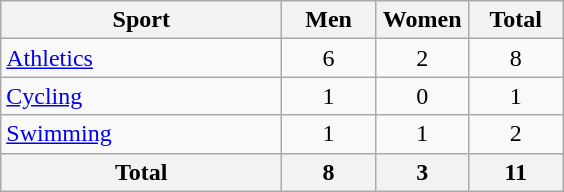<table class="wikitable sortable" style="text-align:center;">
<tr>
<th width=180>Sport</th>
<th width=55>Men</th>
<th width=55>Women</th>
<th width=55>Total</th>
</tr>
<tr>
<td align=left><a href='#'>Athletics</a></td>
<td>6</td>
<td>2</td>
<td>8</td>
</tr>
<tr>
<td align=left><a href='#'>Cycling</a></td>
<td>1</td>
<td>0</td>
<td>1</td>
</tr>
<tr>
<td align=left><a href='#'>Swimming</a></td>
<td>1</td>
<td>1</td>
<td>2</td>
</tr>
<tr>
<th>Total</th>
<th>8</th>
<th>3</th>
<th>11</th>
</tr>
</table>
